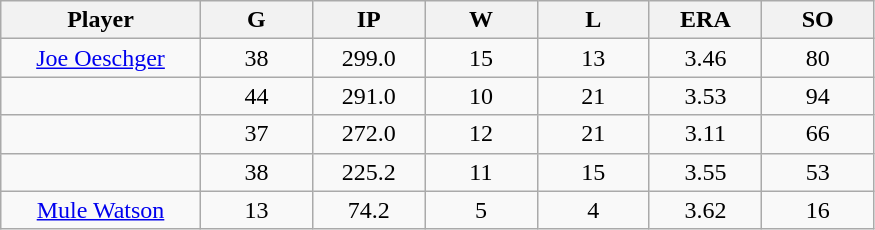<table class="wikitable sortable">
<tr>
<th bgcolor="#DDDDFF" width="16%">Player</th>
<th bgcolor="#DDDDFF" width="9%">G</th>
<th bgcolor="#DDDDFF" width="9%">IP</th>
<th bgcolor="#DDDDFF" width="9%">W</th>
<th bgcolor="#DDDDFF" width="9%">L</th>
<th bgcolor="#DDDDFF" width="9%">ERA</th>
<th bgcolor="#DDDDFF" width="9%">SO</th>
</tr>
<tr align="center">
<td><a href='#'>Joe Oeschger</a></td>
<td>38</td>
<td>299.0</td>
<td>15</td>
<td>13</td>
<td>3.46</td>
<td>80</td>
</tr>
<tr align=center>
<td></td>
<td>44</td>
<td>291.0</td>
<td>10</td>
<td>21</td>
<td>3.53</td>
<td>94</td>
</tr>
<tr align="center">
<td></td>
<td>37</td>
<td>272.0</td>
<td>12</td>
<td>21</td>
<td>3.11</td>
<td>66</td>
</tr>
<tr align="center">
<td></td>
<td>38</td>
<td>225.2</td>
<td>11</td>
<td>15</td>
<td>3.55</td>
<td>53</td>
</tr>
<tr align="center">
<td><a href='#'>Mule Watson</a></td>
<td>13</td>
<td>74.2</td>
<td>5</td>
<td>4</td>
<td>3.62</td>
<td>16</td>
</tr>
</table>
